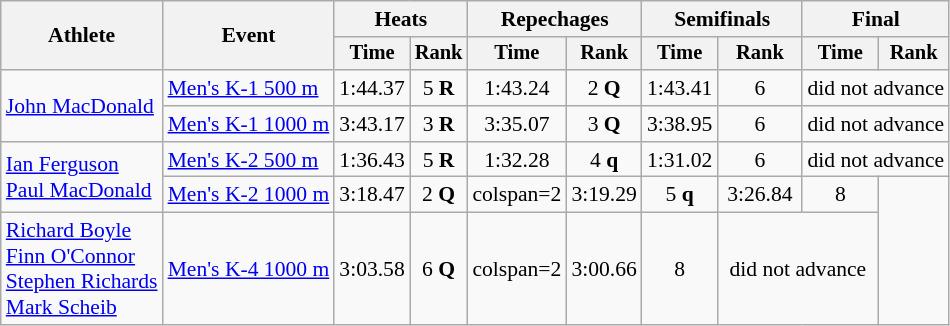<table class="wikitable" style="font-size:90%;text-align:center;">
<tr>
<th rowspan=2>Athlete</th>
<th rowspan=2>Event</th>
<th colspan=2>Heats</th>
<th colspan=2>Repechages</th>
<th colspan=2>Semifinals</th>
<th colspan=2>Final</th>
</tr>
<tr style="font-size:95%">
<th>Time</th>
<th>Rank</th>
<th>Time</th>
<th>Rank</th>
<th>Time</th>
<th>Rank</th>
<th>Time</th>
<th>Rank</th>
</tr>
<tr>
<td align=left rowspan=2><a href='#'>John MacDonald</a></td>
<td align=left><a href='#'>Men's K-1 500 m</a></td>
<td>1:44.37</td>
<td>5 <strong>R</strong></td>
<td>1:43.24</td>
<td>2 <strong>Q</strong></td>
<td>1:43.41</td>
<td>6</td>
<td colspan=2>did not advance</td>
</tr>
<tr>
<td align=left><a href='#'>Men's K-1 1000 m</a></td>
<td>3:43.17</td>
<td>3 <strong>R</strong></td>
<td>3:35.07</td>
<td>3 <strong>Q</strong></td>
<td>3:38.95</td>
<td>6</td>
<td colspan=2>did not advance</td>
</tr>
<tr>
<td align=left rowspan=2><a href='#'>Ian Ferguson</a><br><a href='#'>Paul MacDonald</a></td>
<td align=left><a href='#'>Men's K-2 500 m</a></td>
<td>1:36.43</td>
<td>5 <strong>R</strong></td>
<td>1:32.28</td>
<td>4 <strong>q</strong></td>
<td>1:31.02</td>
<td>6</td>
<td colspan=2>did not advance</td>
</tr>
<tr>
<td align=left><a href='#'>Men's K-2 1000 m</a></td>
<td>3:18.47</td>
<td>2 <strong>Q</strong></td>
<td>colspan=2 </td>
<td>3:19.29</td>
<td>5 <strong>q</strong></td>
<td>3:26.84</td>
<td>8</td>
</tr>
<tr>
<td align=left><a href='#'>Richard Boyle</a><br><a href='#'>Finn O'Connor</a><br><a href='#'>Stephen Richards</a><br><a href='#'>Mark Scheib</a></td>
<td align=left><a href='#'>Men's K-4 1000 m</a></td>
<td>3:03.58</td>
<td>6 <strong>Q</strong></td>
<td>colspan=2 </td>
<td>3:00.66</td>
<td>8</td>
<td colspan=2>did not advance</td>
</tr>
</table>
